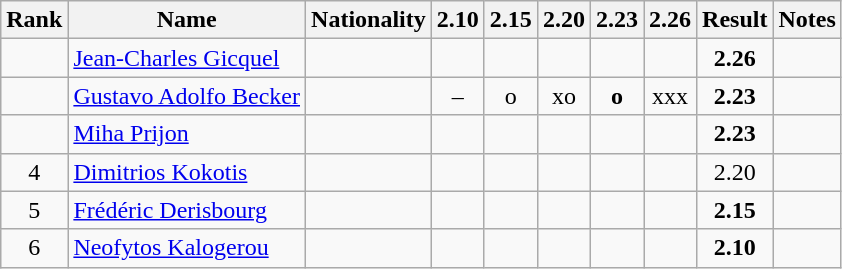<table class="wikitable sortable" style="text-align:center">
<tr>
<th>Rank</th>
<th>Name</th>
<th>Nationality</th>
<th>2.10</th>
<th>2.15</th>
<th>2.20</th>
<th>2.23</th>
<th>2.26</th>
<th>Result</th>
<th>Notes</th>
</tr>
<tr>
<td></td>
<td align=left><a href='#'>Jean-Charles Gicquel</a></td>
<td align=left></td>
<td></td>
<td></td>
<td></td>
<td></td>
<td></td>
<td><strong>2.26</strong></td>
<td></td>
</tr>
<tr>
<td></td>
<td align=left><a href='#'>Gustavo Adolfo Becker</a></td>
<td align=left></td>
<td>–</td>
<td>o</td>
<td>xo</td>
<td><strong>o</strong></td>
<td>xxx</td>
<td><strong>2.23</strong></td>
<td></td>
</tr>
<tr>
<td></td>
<td align=left><a href='#'>Miha Prijon</a></td>
<td align=left></td>
<td></td>
<td></td>
<td></td>
<td></td>
<td></td>
<td><strong>2.23</strong></td>
<td></td>
</tr>
<tr>
<td>4</td>
<td align=left><a href='#'>Dimitrios Kokotis</a></td>
<td align=left></td>
<td></td>
<td></td>
<td></td>
<td></td>
<td></td>
<td>2.20</td>
<td></td>
</tr>
<tr>
<td>5</td>
<td align=left><a href='#'>Frédéric Derisbourg</a></td>
<td align=left></td>
<td></td>
<td></td>
<td></td>
<td></td>
<td></td>
<td><strong>2.15</strong></td>
<td></td>
</tr>
<tr>
<td>6</td>
<td align=left><a href='#'>Neofytos Kalogerou</a></td>
<td align=left></td>
<td></td>
<td></td>
<td></td>
<td></td>
<td></td>
<td><strong>2.10</strong></td>
<td></td>
</tr>
</table>
